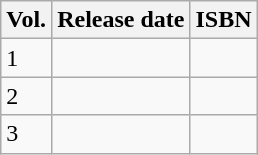<table class="wikitable">
<tr>
<th>Vol.</th>
<th>Release date</th>
<th>ISBN</th>
</tr>
<tr>
<td>1</td>
<td></td>
<td></td>
</tr>
<tr>
<td>2</td>
<td></td>
<td></td>
</tr>
<tr>
<td>3</td>
<td></td>
<td></td>
</tr>
</table>
